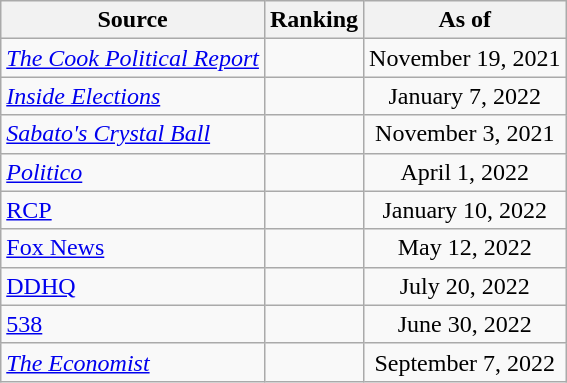<table class="wikitable" style="text-align:center">
<tr>
<th>Source</th>
<th>Ranking</th>
<th>As of</th>
</tr>
<tr>
<td align=left><em><a href='#'>The Cook Political Report</a></em></td>
<td></td>
<td>November 19, 2021</td>
</tr>
<tr>
<td align=left><em><a href='#'>Inside Elections</a></em></td>
<td></td>
<td>January 7, 2022</td>
</tr>
<tr>
<td align=left><em><a href='#'>Sabato's Crystal Ball</a></em></td>
<td></td>
<td>November 3, 2021</td>
</tr>
<tr>
<td align="left"><em><a href='#'>Politico</a></em></td>
<td></td>
<td>April 1, 2022</td>
</tr>
<tr>
<td align="left"><a href='#'>RCP</a></td>
<td></td>
<td>January 10, 2022</td>
</tr>
<tr>
<td align=left><a href='#'>Fox News</a></td>
<td></td>
<td>May 12, 2022</td>
</tr>
<tr>
<td align="left"><a href='#'>DDHQ</a></td>
<td></td>
<td>July 20, 2022</td>
</tr>
<tr>
<td align="left"><a href='#'>538</a></td>
<td></td>
<td>June 30, 2022</td>
</tr>
<tr>
<td align="left"><em><a href='#'>The Economist</a></em></td>
<td></td>
<td>September 7, 2022</td>
</tr>
</table>
